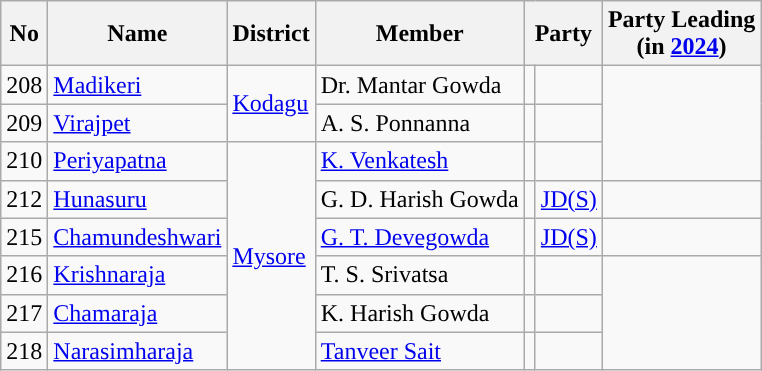<table class="wikitable sortable">
<tr>
<th>No</th>
<th>Name</th>
<th>District</th>
<th>Member</th>
<th colspan="2">Party</th>
<th colspan="2">Party Leading<br>(in <a href='#'>2024</a>)</th>
</tr>
<tr>
<td>208</td>
<td><a href='#'>Madikeri</a></td>
<td rowspan="2"><a href='#'>Kodagu</a></td>
<td>Dr. Mantar Gowda</td>
<td></td>
<td></td>
</tr>
<tr>
<td>209</td>
<td><a href='#'>Virajpet</a></td>
<td>A. S. Ponnanna</td>
<td></td>
<td></td>
</tr>
<tr>
<td>210</td>
<td><a href='#'>Periyapatna</a></td>
<td rowspan="6"><a href='#'>Mysore</a></td>
<td><a href='#'>K. Venkatesh</a></td>
<td></td>
<td></td>
</tr>
<tr>
<td>212</td>
<td><a href='#'>Hunasuru</a></td>
<td>G. D. Harish Gowda</td>
<td style="background-color:"></td>
<td><a href='#'>JD(S)</a></td>
<td></td>
</tr>
<tr>
<td>215</td>
<td><a href='#'>Chamundeshwari</a></td>
<td><a href='#'>G. T. Devegowda</a></td>
<td style="background-color:"></td>
<td><a href='#'>JD(S)</a></td>
<td></td>
</tr>
<tr>
<td>216</td>
<td><a href='#'>Krishnaraja</a></td>
<td>T. S. Srivatsa</td>
<td></td>
<td></td>
</tr>
<tr>
<td>217</td>
<td><a href='#'>Chamaraja</a></td>
<td>K. Harish Gowda</td>
<td></td>
<td></td>
</tr>
<tr>
<td>218</td>
<td><a href='#'>Narasimharaja</a></td>
<td><a href='#'>Tanveer Sait</a></td>
<td></td>
<td></td>
</tr>
</table>
